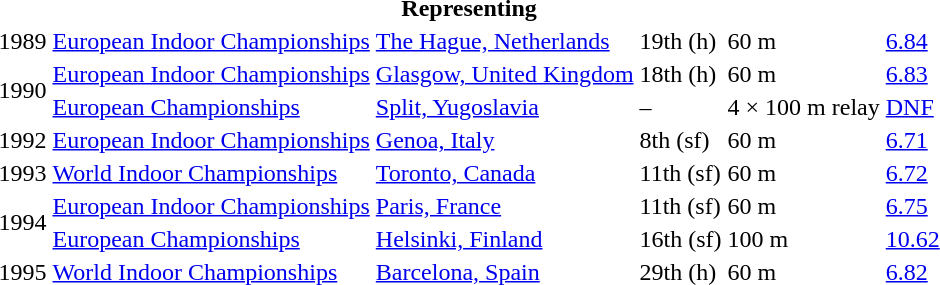<table>
<tr>
<th colspan="6">Representing </th>
</tr>
<tr>
<td>1989</td>
<td><a href='#'>European Indoor Championships</a></td>
<td><a href='#'>The Hague, Netherlands</a></td>
<td>19th (h)</td>
<td>60 m</td>
<td><a href='#'>6.84</a></td>
</tr>
<tr>
<td rowspan=2>1990</td>
<td><a href='#'>European Indoor Championships</a></td>
<td><a href='#'>Glasgow, United Kingdom</a></td>
<td>18th (h)</td>
<td>60 m</td>
<td><a href='#'>6.83</a></td>
</tr>
<tr>
<td><a href='#'>European Championships</a></td>
<td><a href='#'>Split, Yugoslavia</a></td>
<td>–</td>
<td>4 × 100 m relay</td>
<td><a href='#'>DNF</a></td>
</tr>
<tr>
<td>1992</td>
<td><a href='#'>European Indoor Championships</a></td>
<td><a href='#'>Genoa, Italy</a></td>
<td>8th (sf)</td>
<td>60 m</td>
<td><a href='#'>6.71</a></td>
</tr>
<tr>
<td>1993</td>
<td><a href='#'>World Indoor Championships</a></td>
<td><a href='#'>Toronto, Canada</a></td>
<td>11th (sf)</td>
<td>60 m</td>
<td><a href='#'>6.72</a></td>
</tr>
<tr>
<td rowspan=2>1994</td>
<td><a href='#'>European Indoor Championships</a></td>
<td><a href='#'>Paris, France</a></td>
<td>11th (sf)</td>
<td>60 m</td>
<td><a href='#'>6.75</a></td>
</tr>
<tr>
<td><a href='#'>European Championships</a></td>
<td><a href='#'>Helsinki, Finland</a></td>
<td>16th (sf)</td>
<td>100 m</td>
<td><a href='#'>10.62</a></td>
</tr>
<tr>
<td>1995</td>
<td><a href='#'>World Indoor Championships</a></td>
<td><a href='#'>Barcelona, Spain</a></td>
<td>29th (h)</td>
<td>60 m</td>
<td><a href='#'>6.82</a></td>
</tr>
</table>
